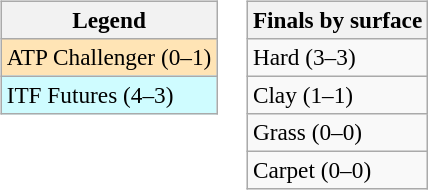<table>
<tr valign=top>
<td><br><table class=wikitable style=font-size:97%>
<tr>
<th>Legend</th>
</tr>
<tr bgcolor=moccasin>
<td>ATP Challenger (0–1)</td>
</tr>
<tr bgcolor=cffcff>
<td>ITF Futures (4–3)</td>
</tr>
</table>
</td>
<td><br><table class=wikitable style=font-size:97%>
<tr>
<th>Finals by surface</th>
</tr>
<tr>
<td>Hard (3–3)</td>
</tr>
<tr>
<td>Clay (1–1)</td>
</tr>
<tr>
<td>Grass (0–0)</td>
</tr>
<tr>
<td>Carpet (0–0)</td>
</tr>
</table>
</td>
</tr>
</table>
